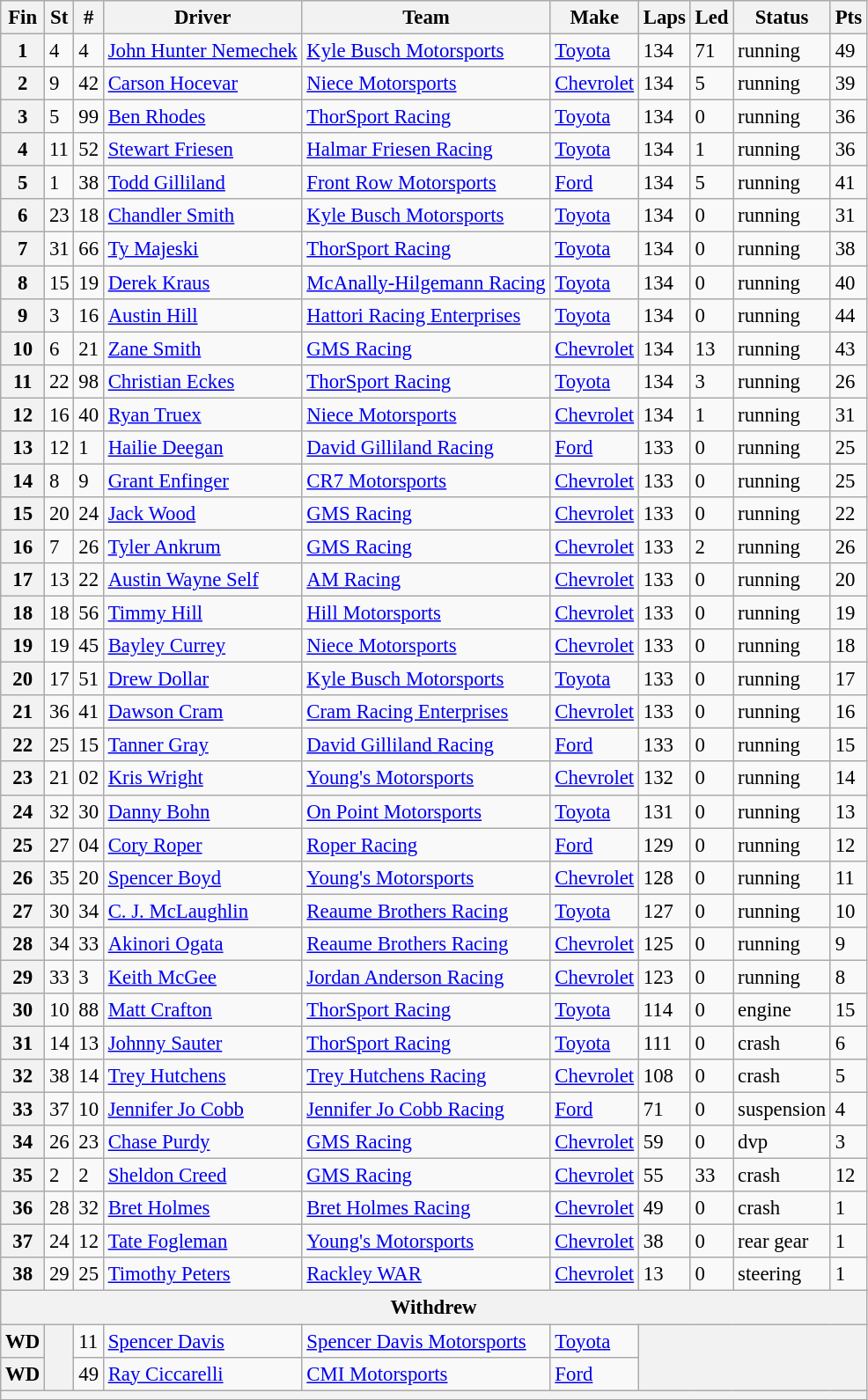<table class="wikitable" style="font-size:95%">
<tr>
<th>Fin</th>
<th>St</th>
<th>#</th>
<th>Driver</th>
<th>Team</th>
<th>Make</th>
<th>Laps</th>
<th>Led</th>
<th>Status</th>
<th>Pts</th>
</tr>
<tr>
<th>1</th>
<td>4</td>
<td>4</td>
<td><a href='#'>John Hunter Nemechek</a></td>
<td><a href='#'>Kyle Busch Motorsports</a></td>
<td><a href='#'>Toyota</a></td>
<td>134</td>
<td>71</td>
<td>running</td>
<td>49</td>
</tr>
<tr>
<th>2</th>
<td>9</td>
<td>42</td>
<td><a href='#'>Carson Hocevar</a></td>
<td><a href='#'>Niece Motorsports</a></td>
<td><a href='#'>Chevrolet</a></td>
<td>134</td>
<td>5</td>
<td>running</td>
<td>39</td>
</tr>
<tr>
<th>3</th>
<td>5</td>
<td>99</td>
<td><a href='#'>Ben Rhodes</a></td>
<td><a href='#'>ThorSport Racing</a></td>
<td><a href='#'>Toyota</a></td>
<td>134</td>
<td>0</td>
<td>running</td>
<td>36</td>
</tr>
<tr>
<th>4</th>
<td>11</td>
<td>52</td>
<td><a href='#'>Stewart Friesen</a></td>
<td><a href='#'>Halmar Friesen Racing</a></td>
<td><a href='#'>Toyota</a></td>
<td>134</td>
<td>1</td>
<td>running</td>
<td>36</td>
</tr>
<tr>
<th>5</th>
<td>1</td>
<td>38</td>
<td><a href='#'>Todd Gilliland</a></td>
<td><a href='#'>Front Row Motorsports</a></td>
<td><a href='#'>Ford</a></td>
<td>134</td>
<td>5</td>
<td>running</td>
<td>41</td>
</tr>
<tr>
<th>6</th>
<td>23</td>
<td>18</td>
<td><a href='#'>Chandler Smith</a></td>
<td><a href='#'>Kyle Busch Motorsports</a></td>
<td><a href='#'>Toyota</a></td>
<td>134</td>
<td>0</td>
<td>running</td>
<td>31</td>
</tr>
<tr>
<th>7</th>
<td>31</td>
<td>66</td>
<td><a href='#'>Ty Majeski</a></td>
<td><a href='#'>ThorSport Racing</a></td>
<td><a href='#'>Toyota</a></td>
<td>134</td>
<td>0</td>
<td>running</td>
<td>38</td>
</tr>
<tr>
<th>8</th>
<td>15</td>
<td>19</td>
<td><a href='#'>Derek Kraus</a></td>
<td><a href='#'>McAnally-Hilgemann Racing</a></td>
<td><a href='#'>Toyota</a></td>
<td>134</td>
<td>0</td>
<td>running</td>
<td>40</td>
</tr>
<tr>
<th>9</th>
<td>3</td>
<td>16</td>
<td><a href='#'>Austin Hill</a></td>
<td><a href='#'>Hattori Racing Enterprises</a></td>
<td><a href='#'>Toyota</a></td>
<td>134</td>
<td>0</td>
<td>running</td>
<td>44</td>
</tr>
<tr>
<th>10</th>
<td>6</td>
<td>21</td>
<td><a href='#'>Zane Smith</a></td>
<td><a href='#'>GMS Racing</a></td>
<td><a href='#'>Chevrolet</a></td>
<td>134</td>
<td>13</td>
<td>running</td>
<td>43</td>
</tr>
<tr>
<th>11</th>
<td>22</td>
<td>98</td>
<td><a href='#'>Christian Eckes</a></td>
<td><a href='#'>ThorSport Racing</a></td>
<td><a href='#'>Toyota</a></td>
<td>134</td>
<td>3</td>
<td>running</td>
<td>26</td>
</tr>
<tr>
<th>12</th>
<td>16</td>
<td>40</td>
<td><a href='#'>Ryan Truex</a></td>
<td><a href='#'>Niece Motorsports</a></td>
<td><a href='#'>Chevrolet</a></td>
<td>134</td>
<td>1</td>
<td>running</td>
<td>31</td>
</tr>
<tr>
<th>13</th>
<td>12</td>
<td>1</td>
<td><a href='#'>Hailie Deegan</a></td>
<td><a href='#'>David Gilliland Racing</a></td>
<td><a href='#'>Ford</a></td>
<td>133</td>
<td>0</td>
<td>running</td>
<td>25</td>
</tr>
<tr>
<th>14</th>
<td>8</td>
<td>9</td>
<td><a href='#'>Grant Enfinger</a></td>
<td><a href='#'>CR7 Motorsports</a></td>
<td><a href='#'>Chevrolet</a></td>
<td>133</td>
<td>0</td>
<td>running</td>
<td>25</td>
</tr>
<tr>
<th>15</th>
<td>20</td>
<td>24</td>
<td><a href='#'>Jack Wood</a></td>
<td><a href='#'>GMS Racing</a></td>
<td><a href='#'>Chevrolet</a></td>
<td>133</td>
<td>0</td>
<td>running</td>
<td>22</td>
</tr>
<tr>
<th>16</th>
<td>7</td>
<td>26</td>
<td><a href='#'>Tyler Ankrum</a></td>
<td><a href='#'>GMS Racing</a></td>
<td><a href='#'>Chevrolet</a></td>
<td>133</td>
<td>2</td>
<td>running</td>
<td>26</td>
</tr>
<tr>
<th>17</th>
<td>13</td>
<td>22</td>
<td><a href='#'>Austin Wayne Self</a></td>
<td><a href='#'>AM Racing</a></td>
<td><a href='#'>Chevrolet</a></td>
<td>133</td>
<td>0</td>
<td>running</td>
<td>20</td>
</tr>
<tr>
<th>18</th>
<td>18</td>
<td>56</td>
<td><a href='#'>Timmy Hill</a></td>
<td><a href='#'>Hill Motorsports</a></td>
<td><a href='#'>Chevrolet</a></td>
<td>133</td>
<td>0</td>
<td>running</td>
<td>19</td>
</tr>
<tr>
<th>19</th>
<td>19</td>
<td>45</td>
<td><a href='#'>Bayley Currey</a></td>
<td><a href='#'>Niece Motorsports</a></td>
<td><a href='#'>Chevrolet</a></td>
<td>133</td>
<td>0</td>
<td>running</td>
<td>18</td>
</tr>
<tr>
<th>20</th>
<td>17</td>
<td>51</td>
<td><a href='#'>Drew Dollar</a></td>
<td><a href='#'>Kyle Busch Motorsports</a></td>
<td><a href='#'>Toyota</a></td>
<td>133</td>
<td>0</td>
<td>running</td>
<td>17</td>
</tr>
<tr>
<th>21</th>
<td>36</td>
<td>41</td>
<td><a href='#'>Dawson Cram</a></td>
<td><a href='#'>Cram Racing Enterprises</a></td>
<td><a href='#'>Chevrolet</a></td>
<td>133</td>
<td>0</td>
<td>running</td>
<td>16</td>
</tr>
<tr>
<th>22</th>
<td>25</td>
<td>15</td>
<td><a href='#'>Tanner Gray</a></td>
<td><a href='#'>David Gilliland Racing</a></td>
<td><a href='#'>Ford</a></td>
<td>133</td>
<td>0</td>
<td>running</td>
<td>15</td>
</tr>
<tr>
<th>23</th>
<td>21</td>
<td>02</td>
<td><a href='#'>Kris Wright</a></td>
<td><a href='#'>Young's Motorsports</a></td>
<td><a href='#'>Chevrolet</a></td>
<td>132</td>
<td>0</td>
<td>running</td>
<td>14</td>
</tr>
<tr>
<th>24</th>
<td>32</td>
<td>30</td>
<td><a href='#'>Danny Bohn</a></td>
<td><a href='#'>On Point Motorsports</a></td>
<td><a href='#'>Toyota</a></td>
<td>131</td>
<td>0</td>
<td>running</td>
<td>13</td>
</tr>
<tr>
<th>25</th>
<td>27</td>
<td>04</td>
<td><a href='#'>Cory Roper</a></td>
<td><a href='#'>Roper Racing</a></td>
<td><a href='#'>Ford</a></td>
<td>129</td>
<td>0</td>
<td>running</td>
<td>12</td>
</tr>
<tr>
<th>26</th>
<td>35</td>
<td>20</td>
<td><a href='#'>Spencer Boyd</a></td>
<td><a href='#'>Young's Motorsports</a></td>
<td><a href='#'>Chevrolet</a></td>
<td>128</td>
<td>0</td>
<td>running</td>
<td>11</td>
</tr>
<tr>
<th>27</th>
<td>30</td>
<td>34</td>
<td><a href='#'>C. J. McLaughlin</a></td>
<td><a href='#'>Reaume Brothers Racing</a></td>
<td><a href='#'>Toyota</a></td>
<td>127</td>
<td>0</td>
<td>running</td>
<td>10</td>
</tr>
<tr>
<th>28</th>
<td>34</td>
<td>33</td>
<td><a href='#'>Akinori Ogata</a></td>
<td><a href='#'>Reaume Brothers Racing</a></td>
<td><a href='#'>Chevrolet</a></td>
<td>125</td>
<td>0</td>
<td>running</td>
<td>9</td>
</tr>
<tr>
<th>29</th>
<td>33</td>
<td>3</td>
<td><a href='#'>Keith McGee</a></td>
<td><a href='#'>Jordan Anderson Racing</a></td>
<td><a href='#'>Chevrolet</a></td>
<td>123</td>
<td>0</td>
<td>running</td>
<td>8</td>
</tr>
<tr>
<th>30</th>
<td>10</td>
<td>88</td>
<td><a href='#'>Matt Crafton</a></td>
<td><a href='#'>ThorSport Racing</a></td>
<td><a href='#'>Toyota</a></td>
<td>114</td>
<td>0</td>
<td>engine</td>
<td>15</td>
</tr>
<tr>
<th>31</th>
<td>14</td>
<td>13</td>
<td><a href='#'>Johnny Sauter</a></td>
<td><a href='#'>ThorSport Racing</a></td>
<td><a href='#'>Toyota</a></td>
<td>111</td>
<td>0</td>
<td>crash</td>
<td>6</td>
</tr>
<tr>
<th>32</th>
<td>38</td>
<td>14</td>
<td><a href='#'>Trey Hutchens</a></td>
<td><a href='#'>Trey Hutchens Racing</a></td>
<td><a href='#'>Chevrolet</a></td>
<td>108</td>
<td>0</td>
<td>crash</td>
<td>5</td>
</tr>
<tr>
<th>33</th>
<td>37</td>
<td>10</td>
<td><a href='#'>Jennifer Jo Cobb</a></td>
<td><a href='#'>Jennifer Jo Cobb Racing</a></td>
<td><a href='#'>Ford</a></td>
<td>71</td>
<td>0</td>
<td>suspension</td>
<td>4</td>
</tr>
<tr>
<th>34</th>
<td>26</td>
<td>23</td>
<td><a href='#'>Chase Purdy</a></td>
<td><a href='#'>GMS Racing</a></td>
<td><a href='#'>Chevrolet</a></td>
<td>59</td>
<td>0</td>
<td>dvp</td>
<td>3</td>
</tr>
<tr>
<th>35</th>
<td>2</td>
<td>2</td>
<td><a href='#'>Sheldon Creed</a></td>
<td><a href='#'>GMS Racing</a></td>
<td><a href='#'>Chevrolet</a></td>
<td>55</td>
<td>33</td>
<td>crash</td>
<td>12</td>
</tr>
<tr>
<th>36</th>
<td>28</td>
<td>32</td>
<td><a href='#'>Bret Holmes</a></td>
<td><a href='#'>Bret Holmes Racing</a></td>
<td><a href='#'>Chevrolet</a></td>
<td>49</td>
<td>0</td>
<td>crash</td>
<td>1</td>
</tr>
<tr>
<th>37</th>
<td>24</td>
<td>12</td>
<td><a href='#'>Tate Fogleman</a></td>
<td><a href='#'>Young's Motorsports</a></td>
<td><a href='#'>Chevrolet</a></td>
<td>38</td>
<td>0</td>
<td>rear gear</td>
<td>1</td>
</tr>
<tr>
<th>38</th>
<td>29</td>
<td>25</td>
<td><a href='#'>Timothy Peters</a></td>
<td><a href='#'>Rackley WAR</a></td>
<td><a href='#'>Chevrolet</a></td>
<td>13</td>
<td>0</td>
<td>steering</td>
<td>1</td>
</tr>
<tr>
<th colspan="10">Withdrew</th>
</tr>
<tr>
<th>WD</th>
<th rowspan="2"></th>
<td>11</td>
<td><a href='#'>Spencer Davis</a></td>
<td><a href='#'>Spencer Davis Motorsports</a></td>
<td><a href='#'>Toyota</a></td>
<th colspan="4" rowspan="2"></th>
</tr>
<tr>
<th>WD</th>
<td>49</td>
<td><a href='#'>Ray Ciccarelli</a></td>
<td><a href='#'>CMI Motorsports</a></td>
<td><a href='#'>Ford</a></td>
</tr>
<tr>
<th colspan="10"></th>
</tr>
</table>
